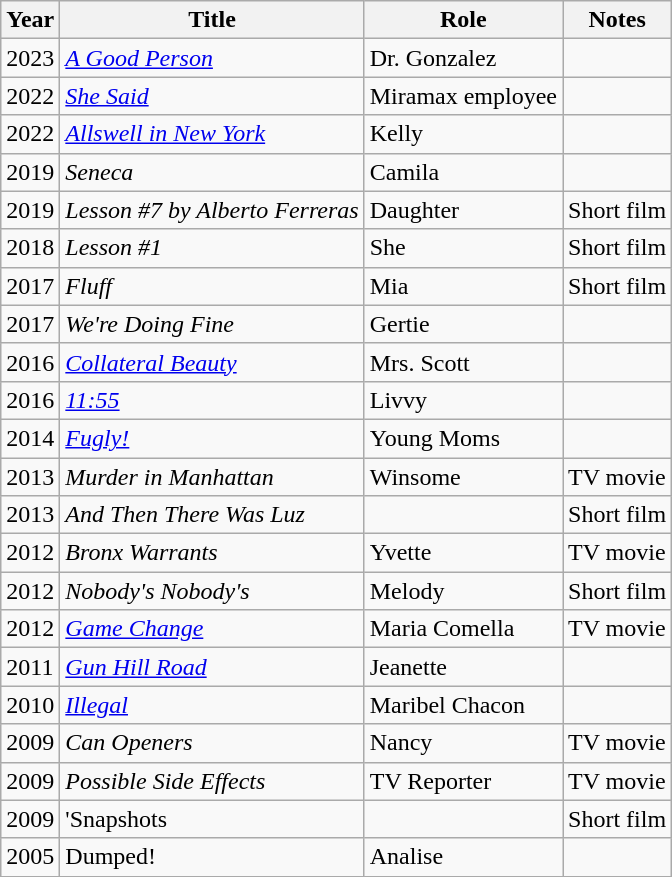<table class="wikitable sortable">
<tr>
<th>Year</th>
<th>Title</th>
<th>Role</th>
<th>Notes</th>
</tr>
<tr>
<td>2023</td>
<td><em><a href='#'>A Good Person</a></em></td>
<td>Dr. Gonzalez</td>
<td></td>
</tr>
<tr>
<td>2022</td>
<td><em><a href='#'>She Said</a></em></td>
<td>Miramax employee</td>
<td></td>
</tr>
<tr>
<td>2022</td>
<td><em><a href='#'>Allswell in New York</a></em></td>
<td>Kelly</td>
<td></td>
</tr>
<tr>
<td>2019</td>
<td><em>Seneca</em></td>
<td>Camila</td>
<td></td>
</tr>
<tr>
<td>2019</td>
<td><em>Lesson #7 by Alberto Ferreras</em></td>
<td>Daughter</td>
<td>Short film</td>
</tr>
<tr>
<td>2018</td>
<td><em>Lesson #1</em></td>
<td>She</td>
<td>Short film</td>
</tr>
<tr>
<td>2017</td>
<td><em>Fluff</em></td>
<td>Mia</td>
<td>Short film</td>
</tr>
<tr>
<td>2017</td>
<td><em>We're Doing Fine</em></td>
<td>Gertie</td>
<td></td>
</tr>
<tr>
<td>2016</td>
<td><em><a href='#'>Collateral Beauty</a></em></td>
<td>Mrs. Scott</td>
<td></td>
</tr>
<tr>
<td>2016</td>
<td><em><a href='#'>11:55</a></em></td>
<td>Livvy</td>
<td></td>
</tr>
<tr>
<td>2014</td>
<td><em><a href='#'>Fugly!</a></em></td>
<td>Young Moms</td>
<td></td>
</tr>
<tr>
<td>2013</td>
<td><em>Murder in Manhattan</em></td>
<td>Winsome</td>
<td>TV movie</td>
</tr>
<tr>
<td>2013</td>
<td><em>And Then There Was Luz</em></td>
<td></td>
<td>Short film</td>
</tr>
<tr>
<td>2012</td>
<td><em>Bronx Warrants</em></td>
<td>Yvette</td>
<td>TV movie</td>
</tr>
<tr>
<td>2012</td>
<td><em>Nobody's Nobody's</em></td>
<td>Melody</td>
<td>Short film</td>
</tr>
<tr>
<td>2012</td>
<td><em><a href='#'>Game Change</a></em></td>
<td>Maria Comella</td>
<td>TV movie</td>
</tr>
<tr>
<td>2011</td>
<td><em><a href='#'>Gun Hill Road</a></em></td>
<td>Jeanette</td>
<td></td>
</tr>
<tr>
<td>2010</td>
<td><em><a href='#'>Illegal</a></em></td>
<td>Maribel Chacon</td>
<td></td>
</tr>
<tr>
<td>2009</td>
<td><em>Can Openers</em></td>
<td>Nancy</td>
<td>TV movie</td>
</tr>
<tr>
<td>2009</td>
<td><em>Possible Side Effects</em></td>
<td>TV Reporter</td>
<td>TV movie</td>
</tr>
<tr>
<td>2009</td>
<td>'Snapshots<em></td>
<td></td>
<td>Short film</td>
</tr>
<tr>
<td>2005</td>
<td></em>Dumped!<em></td>
<td>Analise</td>
<td></td>
</tr>
<tr>
</tr>
</table>
